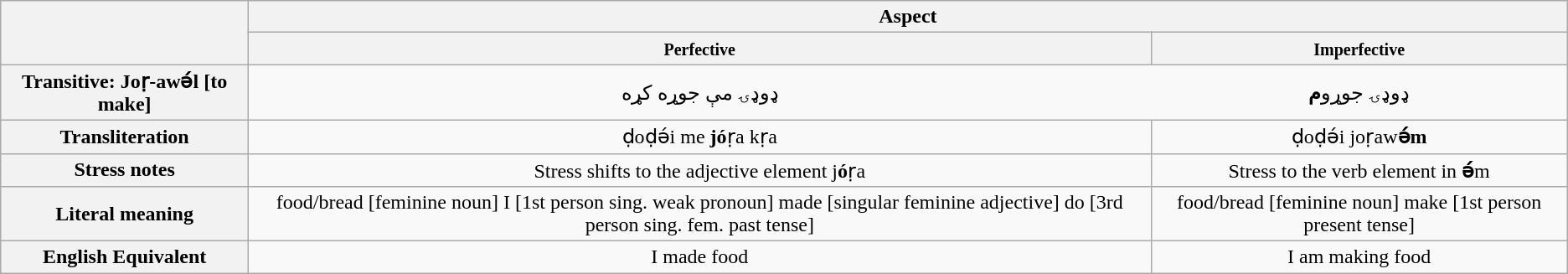<table class="wikitable" style="text-align: center">
<tr>
<th rowspan="2"></th>
<th colspan="2">Aspect</th>
</tr>
<tr>
<th style="border-right;"><small>Perfective</small></th>
<th style="border-left;"><small>Imperfective</small></th>
</tr>
<tr>
<th>Transitive: Joṛ-awə́l [to make]</th>
<td style="border-right: none;">ډوډۍ مې جوړه کړه</td>
<td style="border-left: none;">ډوډۍ جوړو<strong>م</strong></td>
</tr>
<tr>
<th>Transliteration</th>
<td>ḍoḍə́i me <strong>jó</strong>ṛa kṛa</td>
<td>ḍoḍə́i joṛaw<strong>ə́m</strong></td>
</tr>
<tr>
<th>Stress notes</th>
<td>Stress shifts to the adjective element j<strong>ó</strong>ṛa</td>
<td>Stress to the verb element in <strong>ə́</strong>m</td>
</tr>
<tr>
<th>Literal meaning</th>
<td>food/bread [feminine noun] I [1st person sing. weak pronoun] made [singular feminine adjective] do [3rd person sing. fem. past tense]</td>
<td>food/bread [feminine noun] make [1st person present tense]</td>
</tr>
<tr>
<th>English Equivalent</th>
<td>I made food</td>
<td>I am making food</td>
</tr>
</table>
